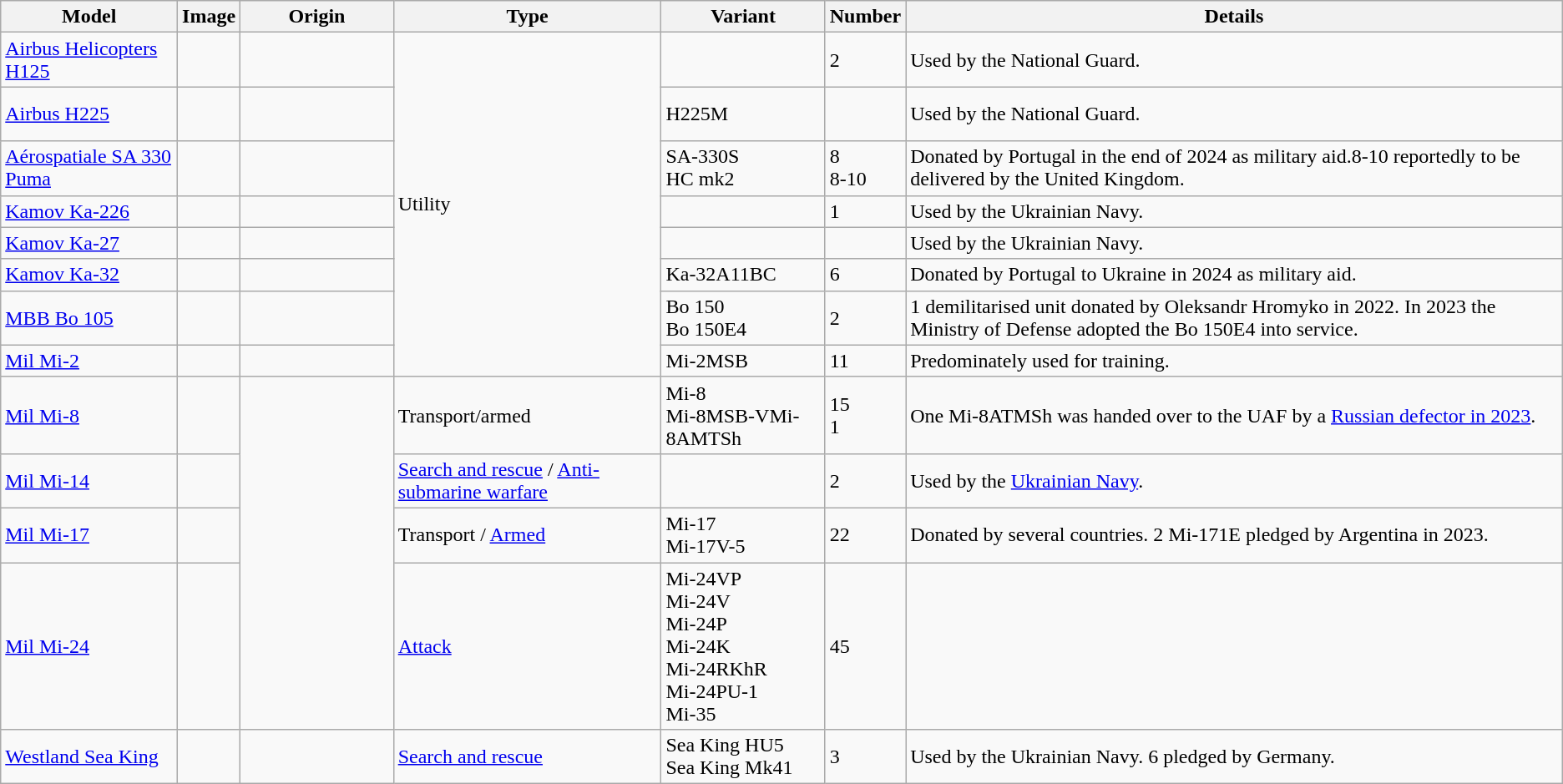<table class="wikitable sortable">
<tr>
<th>Model</th>
<th>Image</th>
<th style="width:115px;">Origin</th>
<th>Type</th>
<th>Variant</th>
<th>Number</th>
<th>Details</th>
</tr>
<tr>
<td><a href='#'>Airbus Helicopters H125</a></td>
<td></td>
<td></td>
<td rowspan="8">Utility</td>
<td></td>
<td>2</td>
<td>Used by the National Guard.</td>
</tr>
<tr>
<td><a href='#'>Airbus H225</a></td>
<td></td>
<td><br><br></td>
<td>H225M</td>
<td></td>
<td>Used by the National Guard.</td>
</tr>
<tr>
<td><a href='#'>Aérospatiale SA 330 Puma</a></td>
<td></td>
<td></td>
<td>SA-330S<br>HC mk2</td>
<td>8<br>8-10</td>
<td>Donated by Portugal in the end of 2024 as military aid.8-10 reportedly to be delivered by the United Kingdom.</td>
</tr>
<tr>
<td><a href='#'>Kamov Ka-226</a></td>
<td></td>
<td></td>
<td></td>
<td>1</td>
<td>Used by the Ukrainian Navy.</td>
</tr>
<tr>
<td><a href='#'>Kamov Ka-27</a></td>
<td></td>
<td></td>
<td></td>
<td></td>
<td>Used by the Ukrainian Navy.</td>
</tr>
<tr>
<td><a href='#'>Kamov Ka-32</a></td>
<td></td>
<td></td>
<td>Ka-32A11BC</td>
<td>6</td>
<td>Donated by Portugal to Ukraine in 2024 as military aid.</td>
</tr>
<tr>
<td><a href='#'>MBB Bo 105</a></td>
<td></td>
<td></td>
<td>Bo 150<br>Bo 150E4</td>
<td>2</td>
<td>1 demilitarised unit donated by Oleksandr Hromyko in 2022. In 2023 the Ministry of Defense adopted the Bo 150E4 into service.</td>
</tr>
<tr>
<td><a href='#'>Mil Mi-2</a></td>
<td></td>
<td><br></td>
<td>Mi-2MSB</td>
<td>11</td>
<td>Predominately used for training.</td>
</tr>
<tr>
<td><a href='#'>Mil Mi-8</a></td>
<td></td>
<td rowspan="4"><br>
</td>
<td>Transport/armed</td>
<td>Mi-8<br>Mi-8MSB-VMi-8AMTSh</td>
<td>15<br>1</td>
<td>One Mi-8ATMSh was handed over to the UAF by a <a href='#'>Russian defector in 2023</a>.</td>
</tr>
<tr>
<td><a href='#'>Mil Mi-14</a></td>
<td></td>
<td><a href='#'>Search and rescue</a> / <a href='#'>Anti-submarine warfare</a></td>
<td></td>
<td>2</td>
<td>Used by the <a href='#'>Ukrainian Navy</a>.</td>
</tr>
<tr>
<td><a href='#'>Mil Mi-17</a></td>
<td></td>
<td>Transport / <a href='#'>Armed</a></td>
<td>Mi-17<br>Mi-17V-5</td>
<td>22</td>
<td>Donated by several countries. 2 Mi-171E pledged by Argentina in 2023.</td>
</tr>
<tr>
<td><a href='#'>Mil Mi-24</a></td>
<td></td>
<td><a href='#'>Attack</a></td>
<td>Mi-24VP<br>Mi-24V<br>Mi-24P<br>Mi-24K<br>Mi-24RKhR<br>Mi-24PU-1<br>Mi-35</td>
<td>45</td>
<td></td>
</tr>
<tr>
<td><a href='#'>Westland Sea King</a></td>
<td></td>
<td><br></td>
<td><a href='#'>Search and rescue</a></td>
<td>Sea King HU5<br>Sea King Mk41</td>
<td>3</td>
<td>Used by the Ukrainian Navy. 6 pledged by Germany.</td>
</tr>
</table>
